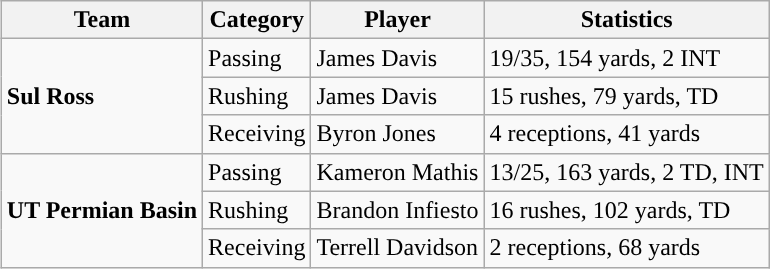<table class="wikitable" style="float: right;">
<tr>
<th>Team</th>
<th>Category</th>
<th>Player</th>
<th>Statistics</th>
</tr>
<tr>
<td rowspan=3><strong>Sul Ross</strong></td>
<td>Passing</td>
<td>James Davis</td>
<td>19/35, 154 yards, 2 INT</td>
</tr>
<tr>
<td>Rushing</td>
<td>James Davis</td>
<td>15 rushes, 79 yards, TD</td>
</tr>
<tr>
<td>Receiving</td>
<td>Byron Jones</td>
<td>4 receptions, 41 yards</td>
</tr>
<tr>
<td rowspan=3><strong>UT Permian Basin</strong></td>
<td>Passing</td>
<td>Kameron Mathis</td>
<td>13/25, 163 yards, 2 TD, INT</td>
</tr>
<tr>
<td>Rushing</td>
<td>Brandon Infiesto</td>
<td>16 rushes, 102 yards, TD</td>
</tr>
<tr>
<td>Receiving</td>
<td>Terrell Davidson</td>
<td>2 receptions, 68 yards</td>
</tr>
</table>
